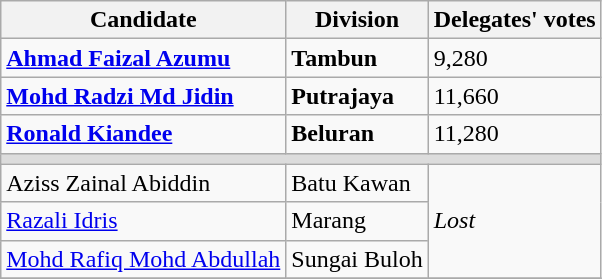<table class="wikitable">
<tr>
<th>Candidate</th>
<th>Division</th>
<th>Delegates' votes</th>
</tr>
<tr>
<td><strong><a href='#'>Ahmad Faizal Azumu</a></strong></td>
<td><strong>Tambun</strong></td>
<td colspan="1">9,280</td>
</tr>
<tr>
<td><a href='#'><strong>Mohd Radzi Md Jidin</strong></a></td>
<td><strong>Putrajaya</strong></td>
<td>11,660</td>
</tr>
<tr>
<td><strong><a href='#'>Ronald Kiandee</a></strong></td>
<td><strong>Beluran</strong></td>
<td>11,280</td>
</tr>
<tr>
<td colspan="4" bgcolor="dcdcdc"></td>
</tr>
<tr>
<td>Aziss Zainal Abiddin</td>
<td>Batu Kawan</td>
<td rowspan="3"><em>Lost</em></td>
</tr>
<tr>
<td><a href='#'>Razali Idris</a></td>
<td>Marang</td>
</tr>
<tr>
<td><a href='#'>Mohd Rafiq Mohd Abdullah</a></td>
<td>Sungai Buloh</td>
</tr>
<tr>
</tr>
</table>
